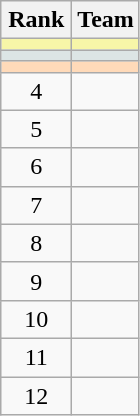<table class="wikitable" style="text-align:center;">
<tr>
<th width=40>Rank</th>
<th>Team</th>
</tr>
<tr style="background:#F7F6A8;">
<td></td>
<td style="text-align:left;"></td>
</tr>
<tr style="background:#DCE5E5;">
<td></td>
<td style="text-align:left;"></td>
</tr>
<tr style="background:#FFDAB9;">
<td></td>
<td style="text-align:left;"></td>
</tr>
<tr>
<td>4</td>
<td style="text-align:left;"></td>
</tr>
<tr>
<td>5</td>
<td style="text-align:left;"></td>
</tr>
<tr>
<td>6</td>
<td style="text-align:left;"></td>
</tr>
<tr>
<td>7</td>
<td style="text-align:left;"></td>
</tr>
<tr>
<td>8</td>
<td style="text-align:left;"></td>
</tr>
<tr>
<td>9</td>
<td style="text-align:left;"></td>
</tr>
<tr>
<td>10</td>
<td style="text-align:left;"></td>
</tr>
<tr>
<td>11</td>
<td style="text-align:left;"></td>
</tr>
<tr>
<td>12</td>
<td style="text-align:left;"></td>
</tr>
</table>
